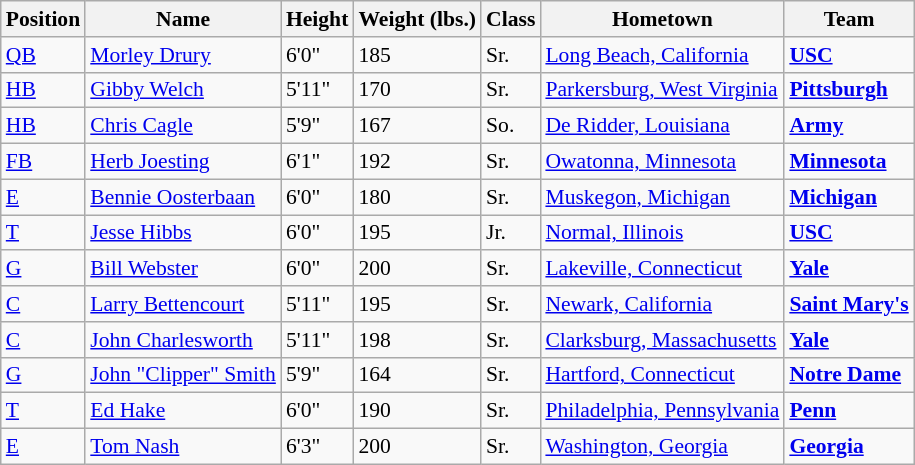<table class="wikitable" style="font-size: 90%">
<tr>
<th>Position</th>
<th>Name</th>
<th>Height</th>
<th>Weight (lbs.)</th>
<th>Class</th>
<th>Hometown</th>
<th>Team</th>
</tr>
<tr>
<td><a href='#'>QB</a></td>
<td><a href='#'>Morley Drury</a></td>
<td>6'0"</td>
<td>185</td>
<td>Sr.</td>
<td><a href='#'>Long Beach, California</a></td>
<td><strong><a href='#'>USC</a></strong></td>
</tr>
<tr>
<td><a href='#'>HB</a></td>
<td><a href='#'>Gibby Welch</a></td>
<td>5'11"</td>
<td>170</td>
<td>Sr.</td>
<td><a href='#'>Parkersburg, West Virginia</a></td>
<td><strong><a href='#'>Pittsburgh</a></strong></td>
</tr>
<tr>
<td><a href='#'>HB</a></td>
<td><a href='#'>Chris Cagle</a></td>
<td>5'9"</td>
<td>167</td>
<td>So.</td>
<td><a href='#'>De Ridder, Louisiana</a></td>
<td><strong><a href='#'>Army</a></strong></td>
</tr>
<tr>
<td><a href='#'>FB</a></td>
<td><a href='#'>Herb Joesting</a></td>
<td>6'1"</td>
<td>192</td>
<td>Sr.</td>
<td><a href='#'>Owatonna, Minnesota</a></td>
<td><strong><a href='#'>Minnesota</a></strong></td>
</tr>
<tr>
<td><a href='#'>E</a></td>
<td><a href='#'>Bennie Oosterbaan</a></td>
<td>6'0"</td>
<td>180</td>
<td>Sr.</td>
<td><a href='#'>Muskegon, Michigan</a></td>
<td><strong><a href='#'>Michigan</a></strong></td>
</tr>
<tr>
<td><a href='#'>T</a></td>
<td><a href='#'>Jesse Hibbs</a></td>
<td>6'0"</td>
<td>195</td>
<td>Jr.</td>
<td><a href='#'>Normal, Illinois</a></td>
<td><strong><a href='#'>USC</a></strong></td>
</tr>
<tr>
<td><a href='#'>G</a></td>
<td><a href='#'>Bill Webster</a></td>
<td>6'0"</td>
<td>200</td>
<td>Sr.</td>
<td><a href='#'>Lakeville, Connecticut</a></td>
<td><strong><a href='#'>Yale</a></strong></td>
</tr>
<tr>
<td><a href='#'>C</a></td>
<td><a href='#'>Larry Bettencourt</a></td>
<td>5'11"</td>
<td>195</td>
<td>Sr.</td>
<td><a href='#'>Newark, California</a></td>
<td><strong><a href='#'>Saint Mary's</a></strong></td>
</tr>
<tr>
<td><a href='#'>C</a></td>
<td><a href='#'>John Charlesworth</a></td>
<td>5'11"</td>
<td>198</td>
<td>Sr.</td>
<td><a href='#'>Clarksburg, Massachusetts</a></td>
<td><strong><a href='#'>Yale</a></strong></td>
</tr>
<tr>
<td><a href='#'>G</a></td>
<td><a href='#'>John "Clipper" Smith</a></td>
<td>5'9"</td>
<td>164</td>
<td>Sr.</td>
<td><a href='#'>Hartford, Connecticut</a></td>
<td><strong><a href='#'>Notre Dame</a></strong></td>
</tr>
<tr>
<td><a href='#'>T</a></td>
<td><a href='#'>Ed Hake</a></td>
<td>6'0"</td>
<td>190</td>
<td>Sr.</td>
<td><a href='#'>Philadelphia, Pennsylvania</a></td>
<td><strong><a href='#'>Penn</a></strong></td>
</tr>
<tr>
<td><a href='#'>E</a></td>
<td><a href='#'>Tom Nash</a></td>
<td>6'3"</td>
<td>200</td>
<td>Sr.</td>
<td><a href='#'>Washington, Georgia</a></td>
<td><strong><a href='#'>Georgia</a></strong></td>
</tr>
</table>
